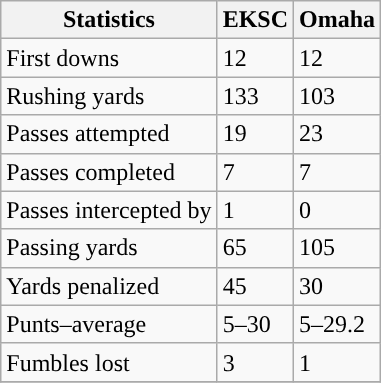<table class="wikitable">
<tr>
<th>Statistics</th>
<th>EKSC</th>
<th>Omaha</th>
</tr>
<tr>
<td>First downs</td>
<td>12</td>
<td>12</td>
</tr>
<tr>
<td>Rushing yards</td>
<td>133</td>
<td>103</td>
</tr>
<tr>
<td>Passes attempted</td>
<td>19</td>
<td>23</td>
</tr>
<tr>
<td>Passes completed</td>
<td>7</td>
<td>7</td>
</tr>
<tr>
<td>Passes intercepted by</td>
<td>1</td>
<td>0</td>
</tr>
<tr>
<td>Passing yards</td>
<td>65</td>
<td>105</td>
</tr>
<tr>
<td>Yards penalized</td>
<td>45</td>
<td>30</td>
</tr>
<tr>
<td>Punts–average</td>
<td>5–30</td>
<td>5–29.2</td>
</tr>
<tr>
<td>Fumbles lost</td>
<td>3</td>
<td>1</td>
</tr>
<tr>
</tr>
</table>
